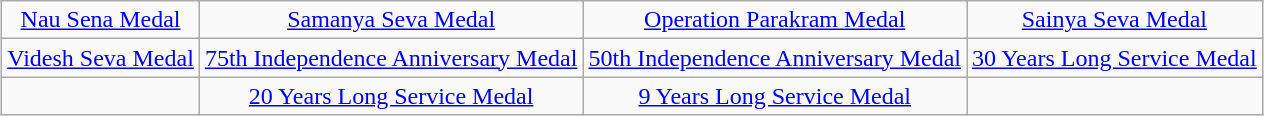<table class="wikitable" style="margin:1em auto; text-align:center;">
<tr>
<td><a href='#'>Nau Sena Medal</a></td>
<td><a href='#'>Samanya Seva Medal</a></td>
<td><a href='#'>Operation Parakram Medal</a></td>
<td><a href='#'>Sainya Seva Medal</a></td>
</tr>
<tr>
<td><a href='#'>Videsh Seva Medal</a></td>
<td><a href='#'>75th Independence Anniversary Medal</a></td>
<td><a href='#'>50th Independence Anniversary Medal</a></td>
<td><a href='#'>30 Years Long Service Medal</a></td>
</tr>
<tr>
<td></td>
<td><a href='#'>20 Years Long Service Medal</a></td>
<td><a href='#'>9 Years Long Service Medal</a></td>
<td></td>
</tr>
</table>
